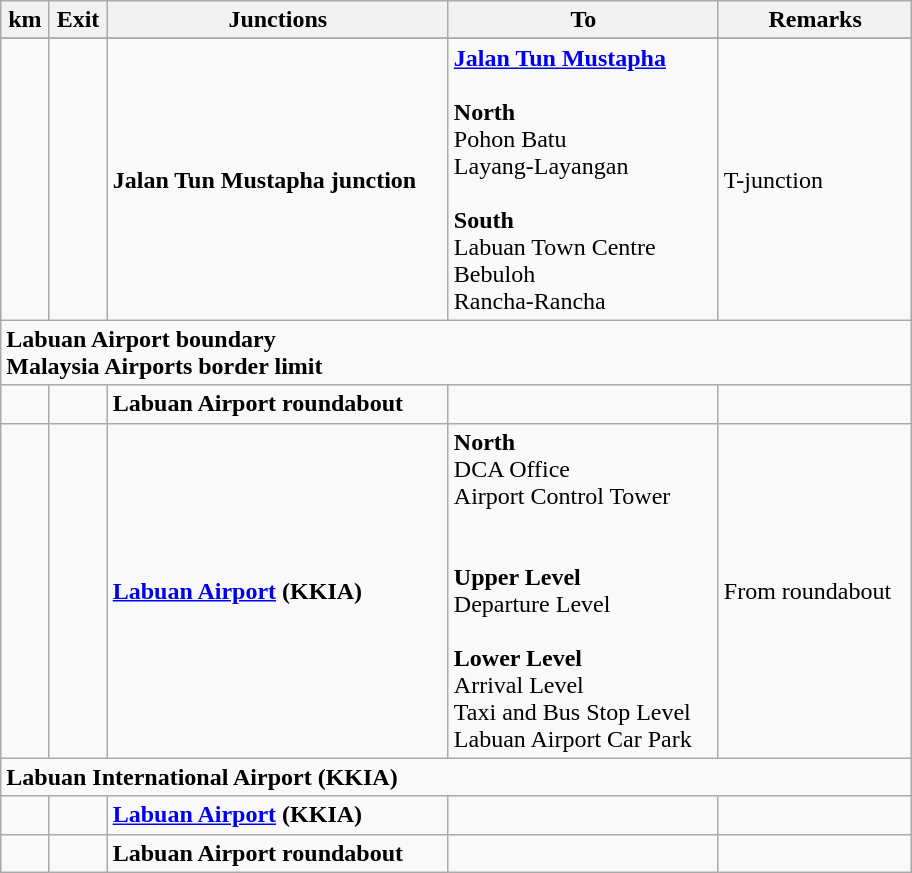<table class="wikitable">
<tr>
<th>km</th>
<th>Exit</th>
<th>Junctions</th>
<th>To</th>
<th>Remarks</th>
</tr>
<tr>
</tr>
<tr>
<td></td>
<td></td>
<td><strong>Jalan Tun Mustapha junction</strong></td>
<td> <strong><a href='#'>Jalan Tun Mustapha</a></strong><br><br><strong>North</strong><br>Pohon Batu<br>Layang-Layangan<br><br><strong>South</strong><br>Labuan Town Centre<br>Bebuloh<br>Rancha-Rancha</td>
<td>T-junction</td>
</tr>
<tr>
<td style="width:600px" colspan="6" style="text-align:center; background:yellow;"><strong><span>Labuan Airport boundary<br>Malaysia Airports border limit</span></strong></td>
</tr>
<tr>
<td></td>
<td></td>
<td><strong>Labuan Airport roundabout</strong></td>
<td></td>
<td></td>
</tr>
<tr>
<td></td>
<td></td>
<td><strong><a href='#'>Labuan Airport</a> (KKIA)</strong> </td>
<td><strong>North</strong><br>DCA Office<br>Airport Control Tower<br><br><br><strong>Upper Level</strong><br>Departure Level<br><br><strong>Lower Level</strong><br>Arrival Level<br>Taxi and Bus Stop Level<br> Labuan Airport Car Park</td>
<td>From roundabout</td>
</tr>
<tr>
<td style="width:600px" colspan="6" style="text-align:center; background:blue;"><strong><span>Labuan International Airport (KKIA) </span></strong></td>
</tr>
<tr>
<td></td>
<td></td>
<td><strong><a href='#'>Labuan Airport</a> (KKIA)</strong> </td>
<td></td>
<td></td>
</tr>
<tr>
<td></td>
<td></td>
<td><strong>Labuan Airport roundabout</strong></td>
<td></td>
<td></td>
</tr>
</table>
